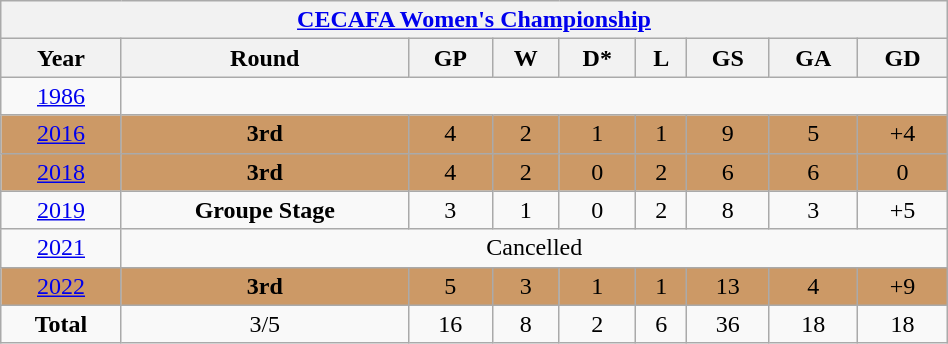<table class="wikitable" style="text-align: center; width:50%;">
<tr>
<th colspan=10><a href='#'>CECAFA Women's Championship</a></th>
</tr>
<tr>
<th>Year</th>
<th>Round</th>
<th>GP</th>
<th>W</th>
<th>D*</th>
<th>L</th>
<th>GS</th>
<th>GA</th>
<th>GD</th>
</tr>
<tr>
<td> <a href='#'>1986</a></td>
</tr>
<tr bgcolor="#cc9966">
<td> <a href='#'>2016</a></td>
<td><strong>3rd</strong></td>
<td>4</td>
<td>2</td>
<td>1</td>
<td>1</td>
<td>9</td>
<td>5</td>
<td>+4</td>
</tr>
<tr bgcolor="#cc9966">
<td> <a href='#'>2018</a></td>
<td><strong>3rd</strong></td>
<td>4</td>
<td>2</td>
<td>0</td>
<td>2</td>
<td>6</td>
<td>6</td>
<td>0</td>
</tr>
<tr>
<td> <a href='#'>2019</a></td>
<td><strong>Groupe Stage</strong></td>
<td>3</td>
<td>1</td>
<td>0</td>
<td>2</td>
<td>8</td>
<td>3</td>
<td>+5</td>
</tr>
<tr>
<td> <a href='#'>2021</a></td>
<td colspan=8>Cancelled</td>
</tr>
<tr bgcolor="#cc9966">
<td> <a href='#'>2022</a></td>
<td><strong>3rd</strong></td>
<td>5</td>
<td>3</td>
<td>1</td>
<td>1</td>
<td>13</td>
<td>4</td>
<td>+9</td>
</tr>
<tr>
<td><strong>Total</strong></td>
<td>3/5</td>
<td>16</td>
<td>8</td>
<td>2</td>
<td>6</td>
<td>36</td>
<td>18</td>
<td>18</td>
</tr>
</table>
